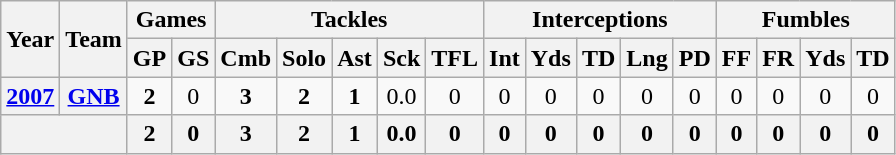<table class="wikitable" style="text-align:center">
<tr>
<th rowspan="2">Year</th>
<th rowspan="2">Team</th>
<th colspan="2">Games</th>
<th colspan="5">Tackles</th>
<th colspan="5">Interceptions</th>
<th colspan="4">Fumbles</th>
</tr>
<tr>
<th>GP</th>
<th>GS</th>
<th>Cmb</th>
<th>Solo</th>
<th>Ast</th>
<th>Sck</th>
<th>TFL</th>
<th>Int</th>
<th>Yds</th>
<th>TD</th>
<th>Lng</th>
<th>PD</th>
<th>FF</th>
<th>FR</th>
<th>Yds</th>
<th>TD</th>
</tr>
<tr>
<th><a href='#'>2007</a></th>
<th><a href='#'>GNB</a></th>
<td><strong>2</strong></td>
<td>0</td>
<td><strong>3</strong></td>
<td><strong>2</strong></td>
<td><strong>1</strong></td>
<td>0.0</td>
<td>0</td>
<td>0</td>
<td>0</td>
<td>0</td>
<td>0</td>
<td>0</td>
<td>0</td>
<td>0</td>
<td>0</td>
<td>0</td>
</tr>
<tr>
<th colspan="2"></th>
<th>2</th>
<th>0</th>
<th>3</th>
<th>2</th>
<th>1</th>
<th>0.0</th>
<th>0</th>
<th>0</th>
<th>0</th>
<th>0</th>
<th>0</th>
<th>0</th>
<th>0</th>
<th>0</th>
<th>0</th>
<th>0</th>
</tr>
</table>
